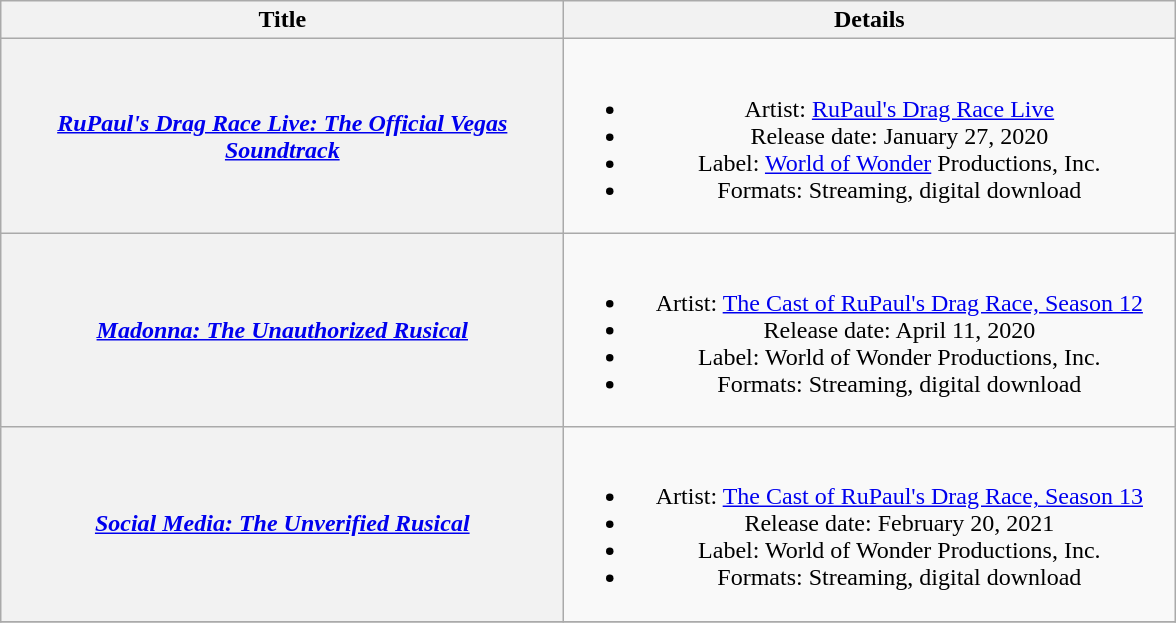<table class="wikitable plainrowheaders" style="text-align:center;">
<tr>
<th style="width:23em;">Title</th>
<th style="width:25em;">Details</th>
</tr>
<tr>
<th scope="row"><em><a href='#'>RuPaul's Drag Race Live: The Official Vegas Soundtrack</a></em></th>
<td><br><ul><li>Artist: <a href='#'>RuPaul's Drag Race Live</a></li><li>Release date: January 27, 2020</li><li>Label: <a href='#'>World of Wonder</a> Productions, Inc.</li><li>Formats: Streaming, digital download</li></ul></td>
</tr>
<tr>
<th scope="row"><em><a href='#'>Madonna: The Unauthorized Rusical</a></em></th>
<td><br><ul><li>Artist: <a href='#'>The Cast of RuPaul's Drag Race, Season 12</a></li><li>Release date: April 11, 2020</li><li>Label: World of Wonder Productions, Inc.</li><li>Formats: Streaming, digital download</li></ul></td>
</tr>
<tr>
<th scope="row"><em><a href='#'>Social Media: The Unverified Rusical</a></em></th>
<td><br><ul><li>Artist: <a href='#'>The Cast of RuPaul's Drag Race, Season 13</a></li><li>Release date: February 20, 2021</li><li>Label: World of Wonder Productions, Inc.</li><li>Formats: Streaming, digital download</li></ul></td>
</tr>
<tr>
</tr>
</table>
